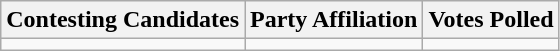<table class="wikitable sortable">
<tr>
<th>Contesting Candidates</th>
<th>Party Affiliation</th>
<th>Votes Polled</th>
</tr>
<tr>
<td></td>
<td></td>
<td></td>
</tr>
</table>
